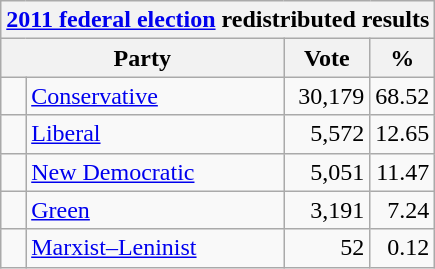<table class="wikitable">
<tr>
<th colspan="4"><a href='#'>2011 federal election</a> redistributed results</th>
</tr>
<tr>
<th bgcolor="#DDDDFF" width="130px" colspan="2">Party</th>
<th bgcolor="#DDDDFF" width="50px">Vote</th>
<th bgcolor="#DDDDFF" width="30px">%</th>
</tr>
<tr>
<td> </td>
<td><a href='#'>Conservative</a></td>
<td align=right>30,179</td>
<td align=right>68.52</td>
</tr>
<tr>
<td> </td>
<td><a href='#'>Liberal</a></td>
<td align=right>5,572</td>
<td align=right>12.65</td>
</tr>
<tr>
<td> </td>
<td><a href='#'>New Democratic</a></td>
<td align=right>5,051</td>
<td align=right>11.47</td>
</tr>
<tr>
<td> </td>
<td><a href='#'>Green</a></td>
<td align=right>3,191</td>
<td align=right>7.24</td>
</tr>
<tr>
<td> </td>
<td><a href='#'>Marxist–Leninist</a></td>
<td align=right>52</td>
<td align=right>0.12</td>
</tr>
</table>
